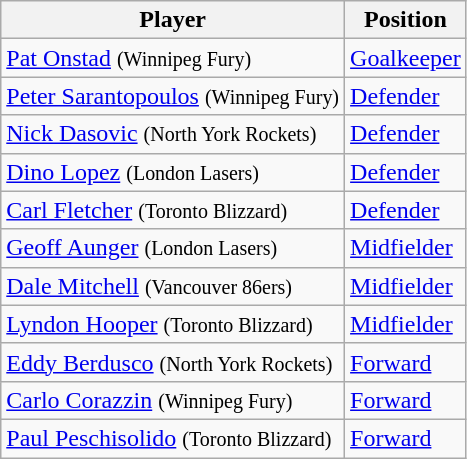<table class="wikitable">
<tr>
<th>Player</th>
<th>Position</th>
</tr>
<tr>
<td>  <a href='#'>Pat Onstad</a> <small>(Winnipeg Fury)</small></td>
<td><a href='#'>Goalkeeper</a></td>
</tr>
<tr>
<td> <a href='#'>Peter Sarantopoulos</a> <small>(Winnipeg Fury)</small></td>
<td><a href='#'>Defender</a></td>
</tr>
<tr>
<td>  <a href='#'>Nick Dasovic</a> <small>(North York Rockets)</small></td>
<td><a href='#'>Defender</a></td>
</tr>
<tr>
<td>  <a href='#'>Dino Lopez</a> <small>(London Lasers)</small></td>
<td><a href='#'>Defender</a></td>
</tr>
<tr>
<td>  <a href='#'>Carl Fletcher</a> <small>(Toronto Blizzard)</small></td>
<td><a href='#'>Defender</a></td>
</tr>
<tr>
<td>  <a href='#'>Geoff Aunger</a> <small>(London Lasers)</small></td>
<td><a href='#'>Midfielder</a></td>
</tr>
<tr>
<td>  <a href='#'>Dale Mitchell</a> <small>(Vancouver 86ers)</small></td>
<td><a href='#'>Midfielder</a></td>
</tr>
<tr>
<td>  <a href='#'>Lyndon Hooper</a> <small>(Toronto Blizzard)</small></td>
<td><a href='#'>Midfielder</a></td>
</tr>
<tr>
<td>  <a href='#'>Eddy Berdusco</a> <small>(North York Rockets)</small></td>
<td><a href='#'>Forward</a></td>
</tr>
<tr>
<td>  <a href='#'>Carlo Corazzin</a> <small>(Winnipeg Fury)</small></td>
<td><a href='#'>Forward</a></td>
</tr>
<tr>
<td>  <a href='#'>Paul Peschisolido</a> <small>(Toronto Blizzard)</small></td>
<td><a href='#'>Forward</a></td>
</tr>
</table>
